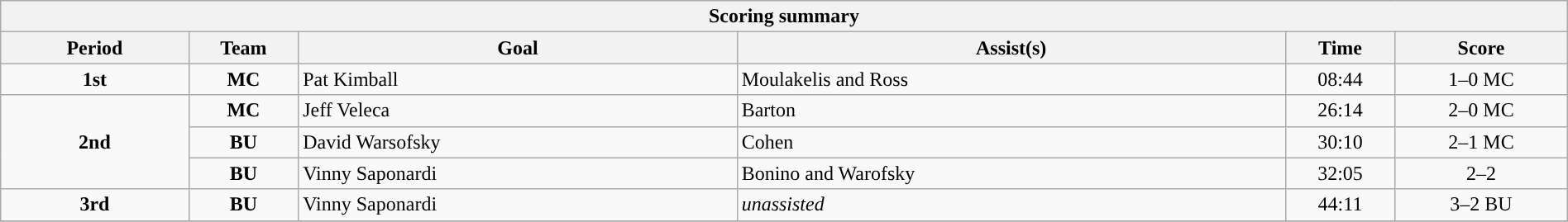<table style="width:100%;" class="wikitable">
<tr>
<th colspan=6>Scoring summary</th>
</tr>
<tr>
<th style="width:12%;">Period</th>
<th style="width:7%;">Team</th>
<th style="width:28%;">Goal</th>
<th style="width:35%;">Assist(s)</th>
<th style="width:7%;">Time</th>
<th style="width:11%;">Score</th>
</tr>
<tr>
<td style="text-align:center;" rowspan="1"><strong>1st</strong></td>
<td align=center><strong>MC</strong></td>
<td>Pat Kimball</td>
<td>Moulakelis and Ross</td>
<td align=center>08:44</td>
<td align=center>1–0 MC</td>
</tr>
<tr>
<td style="text-align:center;" rowspan="3"><strong>2nd</strong></td>
<td align=center><strong>MC</strong></td>
<td>Jeff Veleca</td>
<td>Barton</td>
<td align=center>26:14</td>
<td align=center>2–0 MC</td>
</tr>
<tr>
<td align=center><strong>BU</strong></td>
<td>David Warsofsky</td>
<td>Cohen</td>
<td align=center>30:10</td>
<td align=center>2–1 MC</td>
</tr>
<tr>
<td align=center><strong>BU</strong></td>
<td>Vinny Saponardi</td>
<td>Bonino and Warofsky</td>
<td align=center>32:05</td>
<td align=center>2–2</td>
</tr>
<tr>
<td style="text-align:center;" rowspan="1"><strong>3rd</strong></td>
<td align=center><strong>BU</strong></td>
<td>Vinny Saponardi</td>
<td><em>unassisted</em></td>
<td align=center>44:11</td>
<td align=center>3–2 BU</td>
</tr>
<tr>
</tr>
</table>
